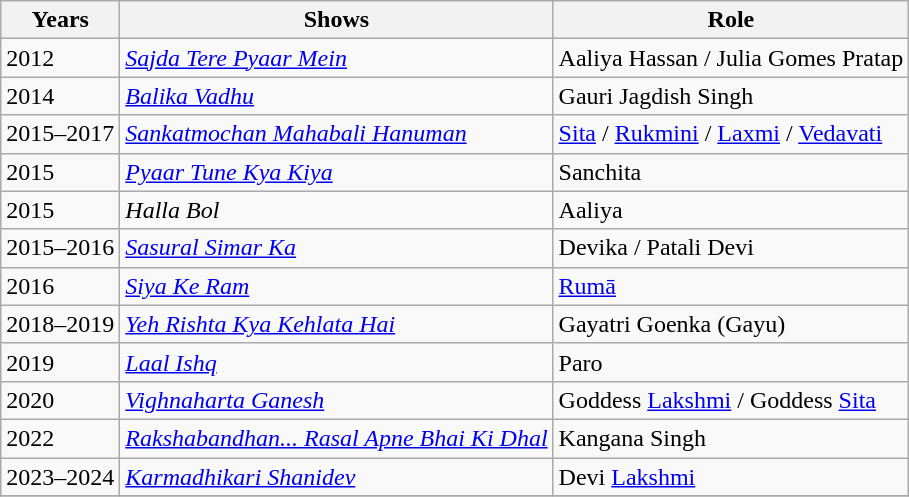<table class="wikitable sortable">
<tr>
<th>Years</th>
<th>Shows</th>
<th>Role</th>
</tr>
<tr>
<td>2012</td>
<td><em><a href='#'>Sajda Tere Pyaar Mein</a></em></td>
<td>Aaliya Hassan / Julia Gomes Pratap</td>
</tr>
<tr>
<td>2014</td>
<td><em><a href='#'>Balika Vadhu</a></em></td>
<td>Gauri Jagdish Singh</td>
</tr>
<tr>
<td>2015–2017</td>
<td><em><a href='#'>Sankatmochan Mahabali Hanuman</a></em></td>
<td><a href='#'>Sita</a> / <a href='#'>Rukmini</a> / <a href='#'>Laxmi</a> / <a href='#'>Vedavati</a></td>
</tr>
<tr>
<td>2015</td>
<td><em><a href='#'>Pyaar Tune Kya Kiya</a></em></td>
<td>Sanchita</td>
</tr>
<tr>
<td>2015</td>
<td><em>Halla Bol</em></td>
<td>Aaliya</td>
</tr>
<tr>
<td>2015–2016</td>
<td><em><a href='#'>Sasural Simar Ka</a></em></td>
<td>Devika / Patali Devi</td>
</tr>
<tr>
<td>2016</td>
<td><em> <a href='#'>Siya Ke Ram</a></em></td>
<td><a href='#'>Rumā</a></td>
</tr>
<tr>
<td>2018–2019</td>
<td><em><a href='#'>Yeh Rishta Kya Kehlata Hai</a></em></td>
<td>Gayatri Goenka (Gayu)</td>
</tr>
<tr>
<td>2019</td>
<td><em><a href='#'>Laal Ishq</a></em></td>
<td>Paro</td>
</tr>
<tr>
<td>2020</td>
<td><em><a href='#'>Vighnaharta Ganesh</a></em></td>
<td>Goddess <a href='#'>Lakshmi</a> / Goddess <a href='#'>Sita</a></td>
</tr>
<tr>
<td>2022</td>
<td><em><a href='#'>Rakshabandhan... Rasal Apne Bhai Ki Dhal</a></em></td>
<td>Kangana Singh</td>
</tr>
<tr>
<td>2023–2024</td>
<td><em><a href='#'>Karmadhikari Shanidev</a></em></td>
<td>Devi <a href='#'>Lakshmi</a></td>
</tr>
<tr>
</tr>
</table>
